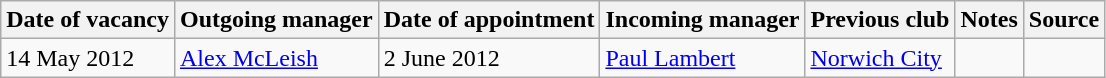<table class="wikitable">
<tr>
<th>Date of vacancy</th>
<th>Outgoing manager</th>
<th>Date of appointment</th>
<th>Incoming manager</th>
<th>Previous club</th>
<th>Notes</th>
<th>Source</th>
</tr>
<tr>
<td>14 May 2012</td>
<td> <a href='#'>Alex McLeish</a></td>
<td>2 June 2012</td>
<td> <a href='#'>Paul Lambert</a></td>
<td> <a href='#'>Norwich City</a></td>
<td></td>
<td></td>
</tr>
</table>
